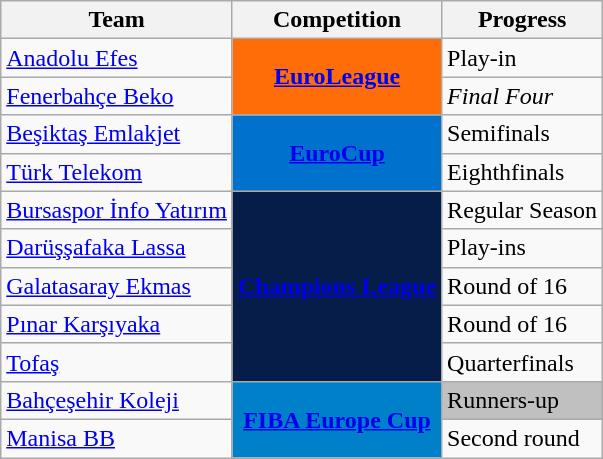<table class="wikitable sortable">
<tr>
<th>Team</th>
<th>Competition</th>
<th>Progress</th>
</tr>
<tr>
<td><a href='#'>Anadolu Efes</a></td>
<td rowspan="2" style="background:#ff6d09;color:#ffffff;text-align:center"><strong><a href='#'><span>EuroLeague</span></a></strong></td>
<td>Play-in</td>
</tr>
<tr>
<td><a href='#'>Fenerbahçe Beko</a></td>
<td><em>Final Four</em></td>
</tr>
<tr>
<td><a href='#'>Beşiktaş Emlakjet</a></td>
<td rowspan="2" style="background-color:#0072CE;color:white;text-align:center"><strong><a href='#'><span>EuroCup</span></a></strong></td>
<td>Semifinals</td>
</tr>
<tr>
<td><a href='#'>Türk Telekom</a></td>
<td>Eighthfinals</td>
</tr>
<tr>
<td><a href='#'>Bursaspor İnfo Yatırım</a></td>
<td rowspan="5" style="background-color:#071D49;color:#D0D3D4;text-align:center"><strong><a href='#'><span>Champions League</span></a></strong></td>
<td>Regular Season</td>
</tr>
<tr>
<td><a href='#'>Darüşşafaka Lassa</a></td>
<td>Play-ins</td>
</tr>
<tr>
<td><a href='#'>Galatasaray Ekmas</a></td>
<td>Round of 16</td>
</tr>
<tr>
<td><a href='#'>Pınar Karşıyaka</a></td>
<td>Round of 16</td>
</tr>
<tr>
<td><a href='#'>Tofaş</a></td>
<td>Quarterfinals</td>
</tr>
<tr>
<td><a href='#'>Bahçeşehir Koleji</a></td>
<td rowspan="3" style="background-color:#0080C8;color:#D0D3D4;text-align:center"><strong><a href='#'><span>FIBA Europe Cup</span></a></strong></td>
<td style="background:silver">Runners-up</td>
</tr>
<tr>
<td><a href='#'>Manisa BB</a></td>
<td>Second round</td>
</tr>
</table>
